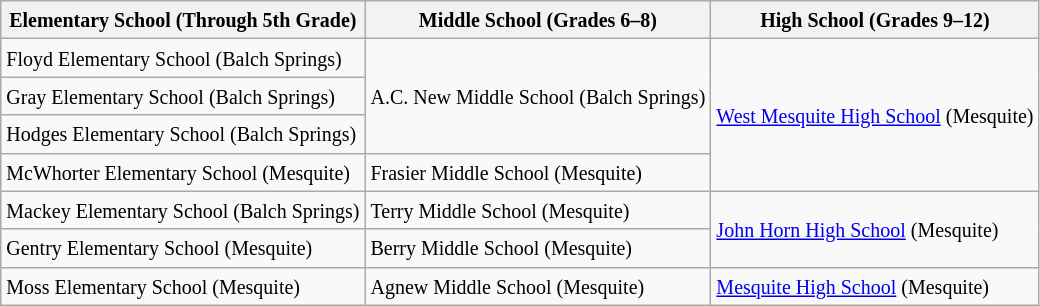<table class="wikitable">
<tr>
<th><strong><small>Elementary School (Through 5th Grade)</small></strong></th>
<th><strong><small>Middle School (Grades 6–8)</small></strong></th>
<th><strong><small>High School (Grades 9–12)</small></strong></th>
</tr>
<tr>
<td><small>Floyd Elementary School (Balch Springs)</small></td>
<td rowspan="3"><small>A.C. New Middle School (Balch Springs)</small></td>
<td rowspan="4"><small><a href='#'>West Mesquite High School</a> (Mesquite)</small></td>
</tr>
<tr>
<td><small>Gray Elementary School (Balch Springs)</small></td>
</tr>
<tr>
<td><small>Hodges Elementary School (Balch Springs)</small></td>
</tr>
<tr>
<td><small>McWhorter Elementary School (Mesquite)</small></td>
<td><small>Frasier Middle School (Mesquite)</small></td>
</tr>
<tr>
<td><small>Mackey Elementary School (Balch Springs)</small></td>
<td><small>Terry Middle School (Mesquite)</small></td>
<td rowspan="2"><small><a href='#'>John Horn High School</a> (Mesquite)</small></td>
</tr>
<tr>
<td><small>Gentry Elementary School (Mesquite)</small></td>
<td><small>Berry Middle School (Mesquite)</small></td>
</tr>
<tr>
<td><small>Moss Elementary School (Mesquite)</small></td>
<td><small>Agnew Middle School (Mesquite)</small></td>
<td><small><a href='#'>Mesquite High School</a> (Mesquite)</small></td>
</tr>
</table>
